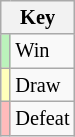<table class="wikitable" style="font-size: 85%">
<tr>
<th colspan="2">Key</th>
</tr>
<tr>
<td bgcolor=#BBF3BB></td>
<td>Win</td>
</tr>
<tr>
<td bgcolor=#FFFFBB></td>
<td>Draw</td>
</tr>
<tr>
<td bgcolor=#FFBBBB></td>
<td>Defeat</td>
</tr>
</table>
